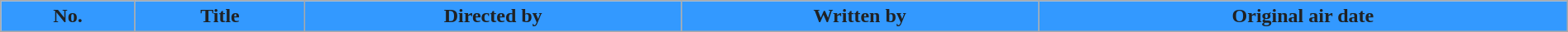<table class="wikitable plainrowheaders" style="width:100%; background:#fff; color: #202122;">
<tr>
<th style="background:#39f; color: #202122;">No.</th>
<th style="background:#39f;color: #202122;">Title</th>
<th style="background:#39f;color: #202122;">Directed by</th>
<th style="background:#39f;color: #202122;">Written by</th>
<th style="background:#39f;color: #202122;">Original air date<br>






</th>
</tr>
</table>
